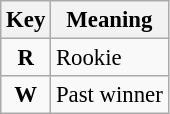<table class="wikitable" style="font-size: 95%;">
<tr>
<th>Key</th>
<th>Meaning</th>
</tr>
<tr>
<td align="center"><strong><span>R</span></strong></td>
<td>Rookie</td>
</tr>
<tr>
<td align="center"><strong><span>W</span></strong></td>
<td>Past winner</td>
</tr>
</table>
